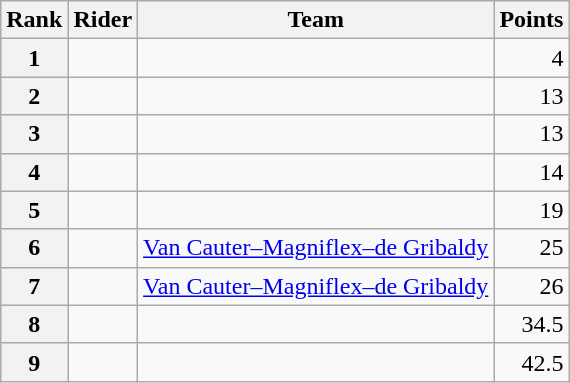<table class="wikitable">
<tr>
<th scope="col">Rank</th>
<th scope="col">Rider</th>
<th scope="col">Team</th>
<th scope="col">Points</th>
</tr>
<tr>
<th scope="row">1</th>
<td>   </td>
<td></td>
<td style="text-align:right;">4</td>
</tr>
<tr>
<th scope="row">2</th>
<td></td>
<td></td>
<td style="text-align:right;">13</td>
</tr>
<tr>
<th scope="row">3</th>
<td></td>
<td></td>
<td style="text-align:right;">13</td>
</tr>
<tr>
<th scope="row">4</th>
<td></td>
<td></td>
<td style="text-align:right;">14</td>
</tr>
<tr>
<th scope="row">5</th>
<td></td>
<td></td>
<td style="text-align:right;">19</td>
</tr>
<tr>
<th scope="row">6</th>
<td></td>
<td><a href='#'>Van Cauter–Magniflex–de Gribaldy</a></td>
<td style="text-align:right;">25</td>
</tr>
<tr>
<th scope="row">7</th>
<td></td>
<td><a href='#'>Van Cauter–Magniflex–de Gribaldy</a></td>
<td style="text-align:right;">26</td>
</tr>
<tr>
<th scope="row">8</th>
<td></td>
<td></td>
<td style="text-align:right;">34.5</td>
</tr>
<tr>
<th scope="row">9</th>
<td></td>
<td></td>
<td style="text-align:right;">42.5</td>
</tr>
</table>
